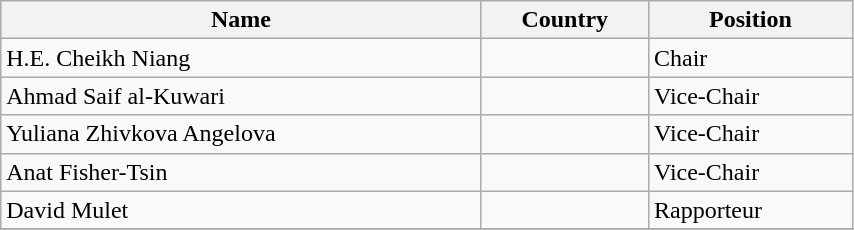<table class="wikitable" style="display: inline-table; width: 45%">
<tr>
<th>Name</th>
<th>Country</th>
<th>Position</th>
</tr>
<tr>
<td>H.E. Cheikh Niang</td>
<td></td>
<td>Chair</td>
</tr>
<tr>
<td>Ahmad Saif al-Kuwari</td>
<td></td>
<td>Vice-Chair</td>
</tr>
<tr>
<td>Yuliana Zhivkova Angelova</td>
<td></td>
<td>Vice-Chair</td>
</tr>
<tr>
<td>Anat Fisher-Tsin</td>
<td></td>
<td>Vice-Chair</td>
</tr>
<tr>
<td>David Mulet</td>
<td></td>
<td>Rapporteur</td>
</tr>
<tr>
</tr>
</table>
